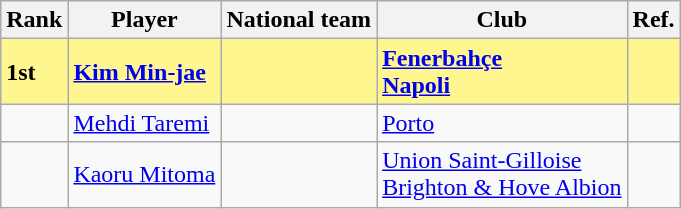<table class="wikitable">
<tr>
<th>Rank</th>
<th>Player</th>
<th>National team</th>
<th>Club</th>
<th>Ref.</th>
</tr>
<tr bgcolor="#FFF68F">
<td><strong>1st</strong></td>
<td><strong><a href='#'>Kim Min-jae</a></strong></td>
<td><strong></strong></td>
<td> <strong><a href='#'>Fenerbahçe</a></strong><br> <strong><a href='#'>Napoli</a></strong></td>
<td></td>
</tr>
<tr>
<td></td>
<td><a href='#'>Mehdi Taremi</a></td>
<td></td>
<td> <a href='#'>Porto</a></td>
<td></td>
</tr>
<tr>
<td></td>
<td><a href='#'>Kaoru Mitoma</a></td>
<td></td>
<td> <a href='#'>Union Saint-Gilloise</a><br> <a href='#'>Brighton & Hove Albion</a></td>
<td></td>
</tr>
</table>
